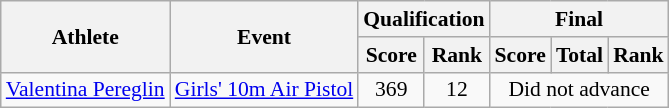<table class="wikitable" style="font-size:90%">
<tr>
<th rowspan="2">Athlete</th>
<th rowspan="2">Event</th>
<th colspan="2">Qualification</th>
<th colspan="3">Final</th>
</tr>
<tr>
<th>Score</th>
<th>Rank</th>
<th>Score</th>
<th>Total</th>
<th>Rank</th>
</tr>
<tr>
<td><a href='#'>Valentina Pereglin</a></td>
<td><a href='#'>Girls' 10m Air Pistol</a></td>
<td align=center>369</td>
<td align=center>12</td>
<td colspan=3 align=center>Did not advance</td>
</tr>
</table>
